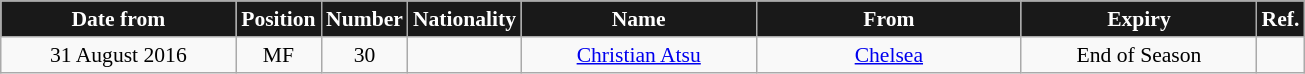<table class="wikitable"  style="text-align:center; font-size:90%; ">
<tr>
<th style="background:#191919; color:white; width:150px;">Date from</th>
<th style="background:#191919; color:white; width:50px;">Position</th>
<th style="background:#191919; color:white; width:50px;">Number</th>
<th style="background:#191919; color:white; width:50px;">Nationality</th>
<th style="background:#191919; color:white; width:150px;">Name</th>
<th style="background:#191919; color:white; width:170px;">From</th>
<th style="background:#191919; color:white; width:150px;">Expiry</th>
<th style="background:#191919; color:white; width:25px;">Ref.</th>
</tr>
<tr>
<td>31 August 2016</td>
<td>MF</td>
<td>30</td>
<td></td>
<td><a href='#'>Christian Atsu</a></td>
<td> <a href='#'>Chelsea</a></td>
<td>End of Season</td>
<td></td>
</tr>
</table>
